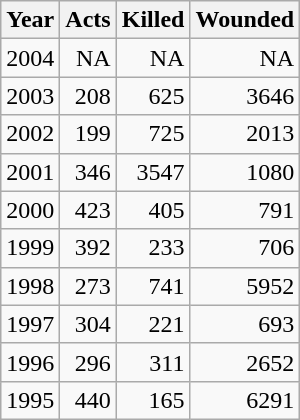<table class="wikitable floatright" style="text-align: right">
<tr>
<th>Year</th>
<th>Acts</th>
<th>Killed</th>
<th>Wounded</th>
</tr>
<tr>
<td>2004</td>
<td>NA</td>
<td>NA</td>
<td>NA</td>
</tr>
<tr>
<td>2003</td>
<td>208</td>
<td>625</td>
<td>3646</td>
</tr>
<tr>
<td>2002</td>
<td>199</td>
<td>725</td>
<td>2013</td>
</tr>
<tr>
<td>2001</td>
<td>346</td>
<td>3547</td>
<td>1080</td>
</tr>
<tr>
<td>2000</td>
<td>423</td>
<td>405</td>
<td>791</td>
</tr>
<tr>
<td>1999</td>
<td>392</td>
<td>233</td>
<td>706</td>
</tr>
<tr>
<td>1998</td>
<td>273</td>
<td>741</td>
<td>5952</td>
</tr>
<tr>
<td>1997</td>
<td>304</td>
<td>221</td>
<td>693</td>
</tr>
<tr>
<td>1996</td>
<td>296</td>
<td>311</td>
<td>2652</td>
</tr>
<tr>
<td>1995</td>
<td>440</td>
<td>165</td>
<td>6291</td>
</tr>
</table>
